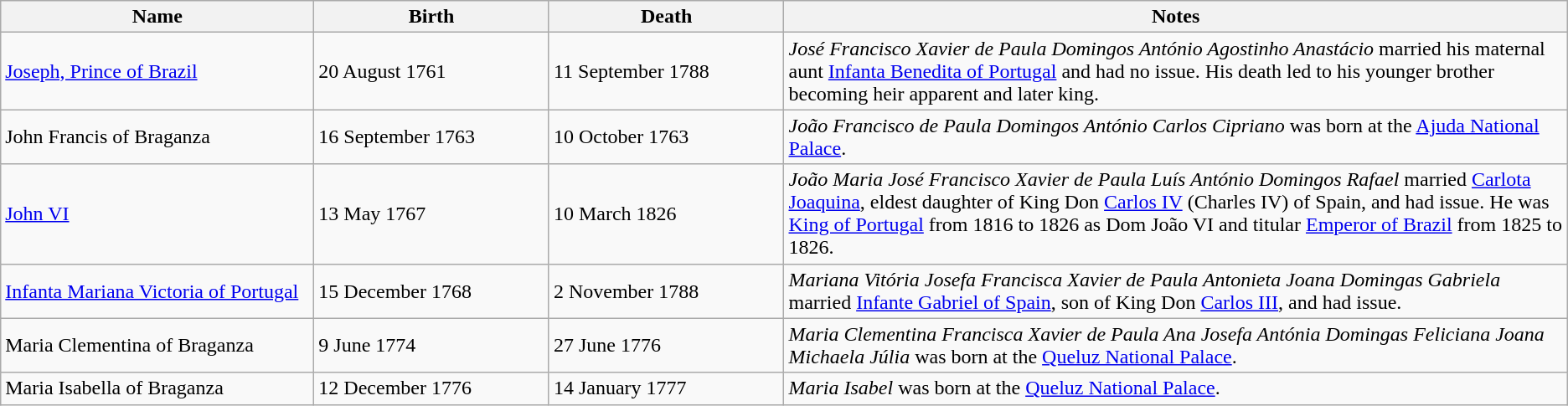<table class="wikitable">
<tr>
<th style="width:20%;">Name</th>
<th style="width:15%;">Birth</th>
<th style="width:15%;">Death</th>
<th style="width:50%;">Notes</th>
</tr>
<tr>
<td><a href='#'>Joseph, Prince of Brazil</a></td>
<td>20 August 1761</td>
<td>11 September 1788</td>
<td><em>José Francisco Xavier de Paula Domingos António Agostinho Anastácio</em> married his maternal aunt <a href='#'>Infanta Benedita of Portugal</a> and had no issue. His death led to his younger brother becoming heir apparent and later king.</td>
</tr>
<tr>
<td>John Francis of Braganza</td>
<td>16 September 1763</td>
<td>10 October 1763</td>
<td><em>João Francisco de Paula Domingos António Carlos Cipriano</em> was born at the <a href='#'>Ajuda National Palace</a>.</td>
</tr>
<tr>
<td><a href='#'>John VI</a></td>
<td>13 May 1767</td>
<td>10 March 1826</td>
<td><em>João Maria José Francisco Xavier de Paula Luís António Domingos Rafael</em> married <a href='#'>Carlota Joaquina</a>, eldest daughter of King Don <a href='#'>Carlos IV</a> (Charles IV) of Spain, and had issue. He was <a href='#'>King of Portugal</a> from 1816 to 1826 as Dom João VI and titular <a href='#'>Emperor of Brazil</a> from 1825 to 1826.</td>
</tr>
<tr>
<td><a href='#'>Infanta Mariana Victoria of Portugal</a></td>
<td>15 December 1768</td>
<td>2 November 1788</td>
<td><em>Mariana Vitória Josefa Francisca Xavier de Paula Antonieta Joana Domingas Gabriela</em> married <a href='#'>Infante Gabriel of Spain</a>, son of King Don <a href='#'>Carlos III</a>, and had issue.</td>
</tr>
<tr>
<td>Maria Clementina of Braganza</td>
<td>9 June 1774</td>
<td>27 June 1776</td>
<td><em>Maria Clementina Francisca Xavier de Paula Ana Josefa Antónia Domingas Feliciana Joana Michaela Júlia</em> was born at the <a href='#'>Queluz National Palace</a>.</td>
</tr>
<tr>
<td>Maria Isabella of Braganza</td>
<td>12 December 1776</td>
<td>14 January 1777</td>
<td><em>Maria Isabel</em> was born at the <a href='#'>Queluz National Palace</a>.</td>
</tr>
</table>
